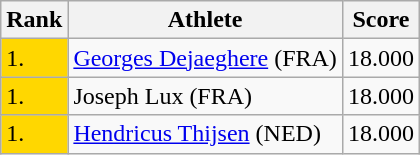<table class="wikitable">
<tr>
<th>Rank</th>
<th>Athlete</th>
<th>Score</th>
</tr>
<tr>
<td bgcolor="gold">1.</td>
<td> <a href='#'>Georges Dejaeghere</a> (FRA)</td>
<td>18.000</td>
</tr>
<tr>
<td bgcolor="gold">1.</td>
<td> Joseph Lux (FRA)</td>
<td>18.000</td>
</tr>
<tr>
<td bgcolor="gold">1.</td>
<td> <a href='#'>Hendricus Thijsen</a> (NED)</td>
<td>18.000</td>
</tr>
</table>
